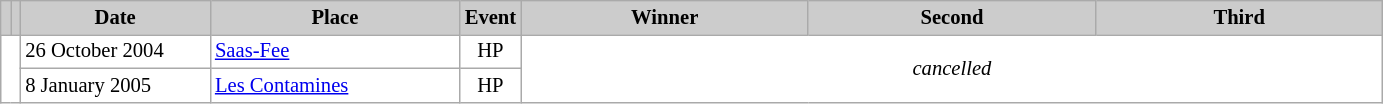<table class="wikitable plainrowheaders" style="background:#fff; font-size:86%; line-height:16px; border:grey solid 1px; border-collapse:collapse;">
<tr style="background:#ccc; text-align:center;">
<th scope="col" style="background:#ccc; width=20 px;"></th>
<th scope="col" style="background:#ccc; width=30 px;"></th>
<th scope="col" style="background:#ccc; width:120px;">Date</th>
<th scope="col" style="background:#ccc; width:160px;">Place</th>
<th scope="col" style="background:#ccc; width:15px;">Event</th>
<th scope="col" style="background:#ccc; width:185px;">Winner</th>
<th scope="col" style="background:#ccc; width:185px;">Second</th>
<th scope="col" style="background:#ccc; width:185px;">Third</th>
</tr>
<tr>
<td colspan=2 rowspan=2></td>
<td>26 October 2004</td>
<td> <a href='#'>Saas-Fee</a></td>
<td align=center>HP</td>
<td colspan=3 rowspan=2 align=center><em>cancelled</em></td>
</tr>
<tr>
<td>8 January 2005</td>
<td> <a href='#'>Les Contamines</a></td>
<td align=center>HP</td>
</tr>
</table>
